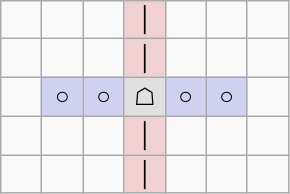<table border="1" class="wikitable">
<tr align=center>
<td width="20"> </td>
<td width="20"> </td>
<td width="20"> </td>
<td width="20" style="background:#f0d0d0;">│</td>
<td width="20"> </td>
<td width="20"> </td>
<td width="20"> </td>
</tr>
<tr align=center>
<td> </td>
<td> </td>
<td> </td>
<td style="background:#f0d0d0;">│</td>
<td> </td>
<td> </td>
<td> </td>
</tr>
<tr align=center>
<td> </td>
<td style="background:#d0d0f0;">○</td>
<td style="background:#d0d0f0;">○</td>
<td style="background:#e0e0e0;">☖</td>
<td style="background:#d0d0f0;">○</td>
<td style="background:#d0d0f0;">○</td>
<td> </td>
</tr>
<tr align=center>
<td> </td>
<td> </td>
<td> </td>
<td style="background:#f0d0d0;">│</td>
<td> </td>
<td> </td>
<td> </td>
</tr>
<tr align=center>
<td> </td>
<td> </td>
<td> </td>
<td style="background:#f0d0d0;">│</td>
<td> </td>
<td> </td>
<td> </td>
</tr>
</table>
